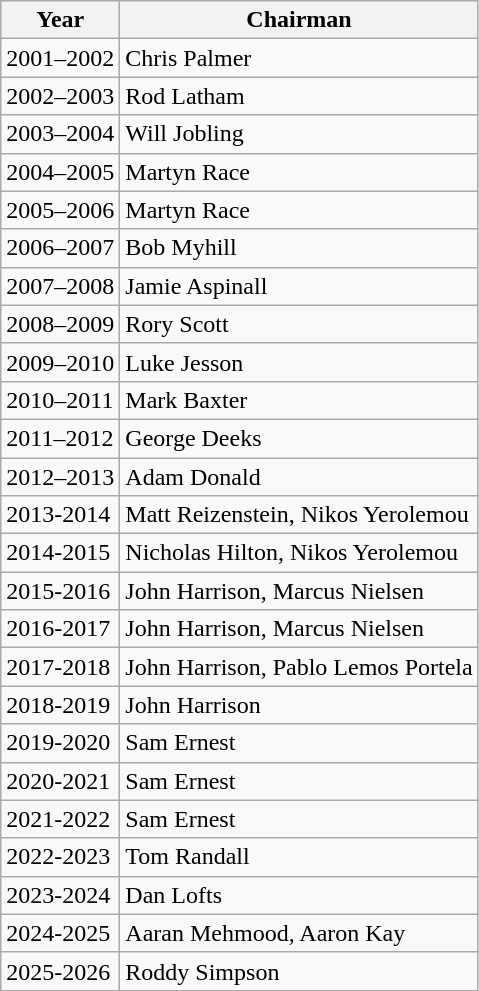<table class="wikitable">
<tr>
<th>Year</th>
<th>Chairman</th>
</tr>
<tr>
<td>2001–2002</td>
<td>Chris Palmer</td>
</tr>
<tr>
<td>2002–2003</td>
<td>Rod Latham</td>
</tr>
<tr>
<td>2003–2004</td>
<td>Will Jobling</td>
</tr>
<tr>
<td>2004–2005</td>
<td>Martyn Race</td>
</tr>
<tr>
<td>2005–2006</td>
<td>Martyn Race</td>
</tr>
<tr>
<td>2006–2007</td>
<td>Bob Myhill</td>
</tr>
<tr>
<td>2007–2008</td>
<td>Jamie Aspinall</td>
</tr>
<tr>
<td>2008–2009</td>
<td>Rory Scott</td>
</tr>
<tr>
<td>2009–2010</td>
<td>Luke Jesson</td>
</tr>
<tr>
<td>2010–2011</td>
<td>Mark Baxter</td>
</tr>
<tr>
<td>2011–2012</td>
<td>George Deeks</td>
</tr>
<tr>
<td>2012–2013</td>
<td>Adam Donald</td>
</tr>
<tr>
<td>2013-2014</td>
<td>Matt Reizenstein, Nikos Yerolemou</td>
</tr>
<tr>
<td>2014-2015</td>
<td>Nicholas Hilton, Nikos Yerolemou</td>
</tr>
<tr>
<td>2015-2016</td>
<td>John Harrison, Marcus Nielsen</td>
</tr>
<tr>
<td>2016-2017</td>
<td>John Harrison, Marcus Nielsen</td>
</tr>
<tr>
<td>2017-2018</td>
<td>John Harrison, Pablo Lemos Portela</td>
</tr>
<tr>
<td>2018-2019</td>
<td>John Harrison</td>
</tr>
<tr>
<td>2019-2020</td>
<td>Sam Ernest</td>
</tr>
<tr>
<td>2020-2021</td>
<td>Sam Ernest</td>
</tr>
<tr>
<td>2021-2022</td>
<td>Sam Ernest</td>
</tr>
<tr>
<td>2022-2023</td>
<td>Tom Randall</td>
</tr>
<tr>
<td>2023-2024</td>
<td>Dan Lofts</td>
</tr>
<tr>
<td>2024-2025</td>
<td>Aaran Mehmood, Aaron Kay</td>
</tr>
<tr>
<td>2025-2026</td>
<td>Roddy Simpson</td>
</tr>
</table>
